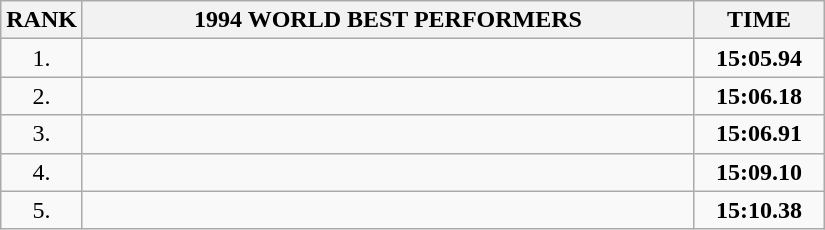<table class=wikitable>
<tr>
<th>RANK</th>
<th align="center" style="width: 25em">1994 WORLD BEST PERFORMERS</th>
<th align="center" style="width: 5em">TIME</th>
</tr>
<tr>
<td align="center">1.</td>
<td></td>
<td align="center"><strong>15:05.94</strong></td>
</tr>
<tr>
<td align="center">2.</td>
<td></td>
<td align="center"><strong>15:06.18</strong></td>
</tr>
<tr>
<td align="center">3.</td>
<td></td>
<td align="center"><strong>15:06.91</strong></td>
</tr>
<tr>
<td align="center">4.</td>
<td></td>
<td align="center"><strong>15:09.10</strong></td>
</tr>
<tr>
<td align="center">5.</td>
<td></td>
<td align="center"><strong>15:10.38</strong></td>
</tr>
</table>
